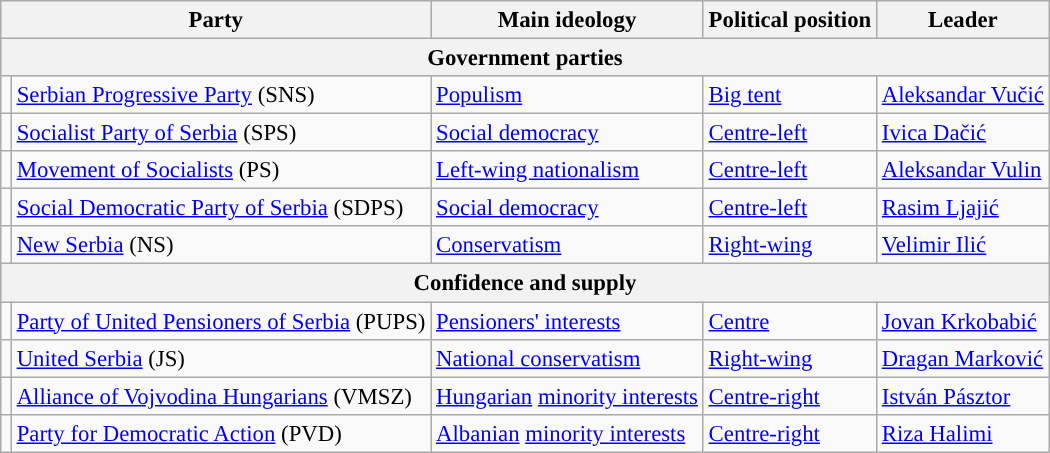<table class="wikitable" style="font-size:95%">
<tr>
<th colspan="2">Party</th>
<th>Main ideology</th>
<th>Political position</th>
<th>Leader</th>
</tr>
<tr>
<th colspan="5">Government parties</th>
</tr>
<tr>
<td style="background:"></td>
<td><a href='#'>Serbian Progressive Party</a> (SNS)</td>
<td><a href='#'>Populism</a></td>
<td><a href='#'>Big tent</a></td>
<td><a href='#'>Aleksandar Vučić</a></td>
</tr>
<tr>
<td style="background:"></td>
<td><a href='#'>Socialist Party of Serbia</a> (SPS)</td>
<td><a href='#'>Social democracy</a></td>
<td><a href='#'>Centre-left</a></td>
<td><a href='#'>Ivica Dačić</a></td>
</tr>
<tr>
<td style="background:"></td>
<td><a href='#'>Movement of Socialists</a> (PS)</td>
<td><a href='#'>Left-wing nationalism</a></td>
<td><a href='#'>Centre-left</a></td>
<td><a href='#'>Aleksandar Vulin</a></td>
</tr>
<tr>
<td style="background:"></td>
<td><a href='#'>Social Democratic Party of Serbia</a> (SDPS)</td>
<td><a href='#'>Social democracy</a></td>
<td><a href='#'>Centre-left</a></td>
<td><a href='#'>Rasim Ljajić</a></td>
</tr>
<tr>
<td style="background:"></td>
<td><a href='#'>New Serbia</a> (NS)</td>
<td><a href='#'>Conservatism</a></td>
<td><a href='#'>Right-wing</a></td>
<td><a href='#'>Velimir Ilić</a></td>
</tr>
<tr>
<th colspan="5">Confidence and supply</th>
</tr>
<tr>
<td style="background:"></td>
<td><a href='#'>Party of United Pensioners of Serbia</a> (PUPS)</td>
<td><a href='#'>Pensioners' interests</a></td>
<td><a href='#'>Centre</a></td>
<td><a href='#'>Jovan Krkobabić</a></td>
</tr>
<tr>
<td style="background:"></td>
<td><a href='#'>United Serbia</a> (JS)</td>
<td><a href='#'>National conservatism</a></td>
<td><a href='#'>Right-wing</a></td>
<td><a href='#'>Dragan Marković</a></td>
</tr>
<tr>
<td style="background:"></td>
<td><a href='#'>Alliance of Vojvodina Hungarians</a> (VMSZ)</td>
<td><a href='#'>Hungarian</a> <a href='#'>minority interests</a></td>
<td><a href='#'>Centre-right</a></td>
<td><a href='#'>István Pásztor</a></td>
</tr>
<tr>
<td style="background:"></td>
<td><a href='#'>Party for Democratic Action</a> (PVD)</td>
<td><a href='#'>Albanian</a> <a href='#'>minority interests</a></td>
<td><a href='#'>Centre-right</a></td>
<td><a href='#'>Riza Halimi</a></td>
</tr>
</table>
